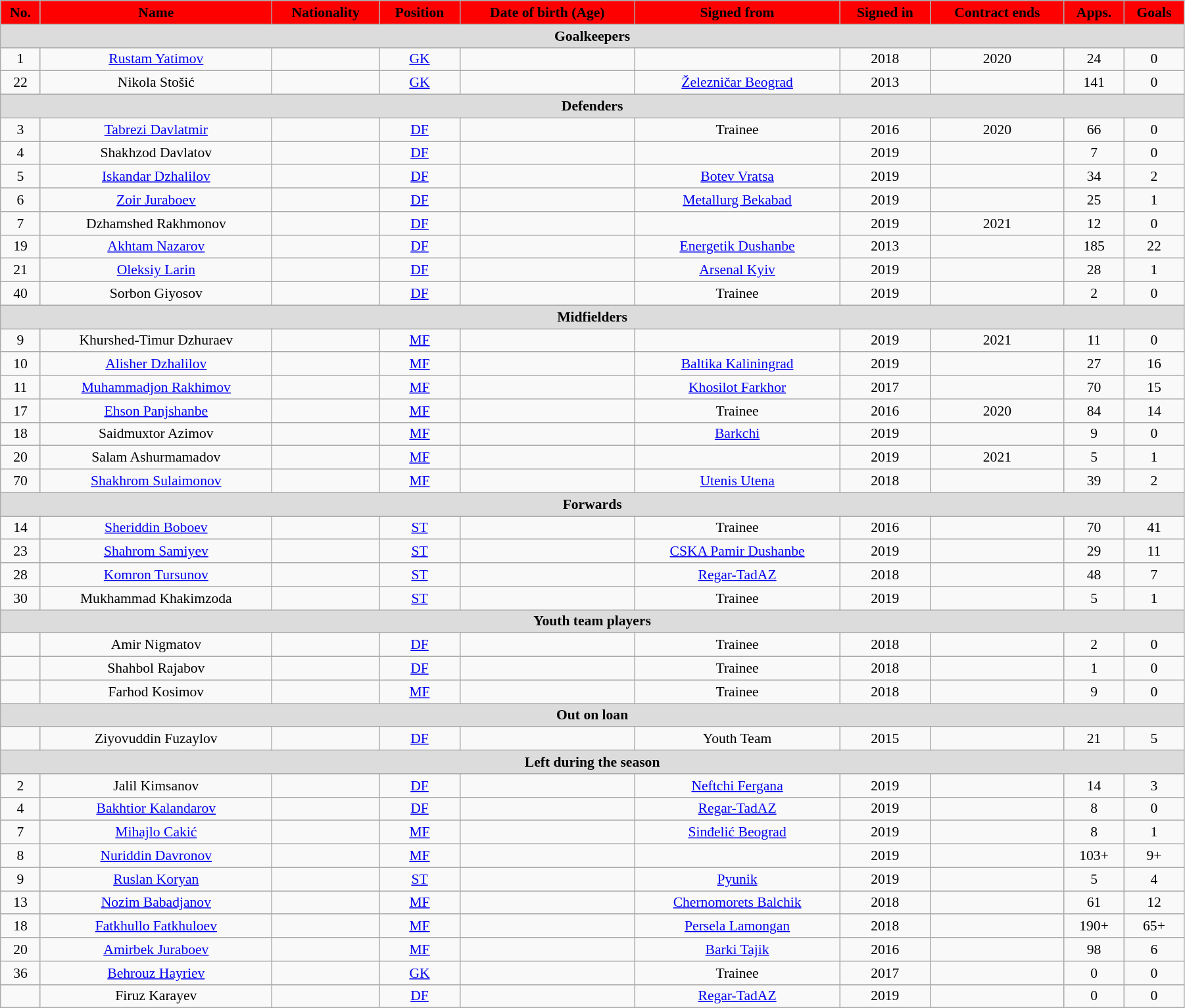<table class="wikitable"  style="text-align:center; font-size:90%; width:95%;">
<tr>
<th style="background:#FF0000; color:#000000; text-align:center;">No.</th>
<th style="background:#FF0000; color:#000000; text-align:center;">Name</th>
<th style="background:#FF0000; color:#000000; text-align:center;">Nationality</th>
<th style="background:#FF0000; color:#000000; text-align:center;">Position</th>
<th style="background:#FF0000; color:#000000; text-align:center;">Date of birth (Age)</th>
<th style="background:#FF0000; color:#000000; text-align:center;">Signed from</th>
<th style="background:#FF0000; color:#000000; text-align:center;">Signed in</th>
<th style="background:#FF0000; color:#000000; text-align:center;">Contract ends</th>
<th style="background:#FF0000; color:#000000; text-align:center;">Apps.</th>
<th style="background:#FF0000; color:#000000; text-align:center;">Goals</th>
</tr>
<tr>
<th colspan="11"  style="background:#dcdcdc; text-align:center;">Goalkeepers</th>
</tr>
<tr>
<td>1</td>
<td><a href='#'>Rustam Yatimov</a></td>
<td></td>
<td><a href='#'>GK</a></td>
<td></td>
<td></td>
<td>2018</td>
<td>2020</td>
<td>24</td>
<td>0</td>
</tr>
<tr>
<td>22</td>
<td>Nikola Stošić</td>
<td></td>
<td><a href='#'>GK</a></td>
<td></td>
<td><a href='#'>Železničar Beograd</a></td>
<td>2013</td>
<td></td>
<td>141</td>
<td>0</td>
</tr>
<tr>
<th colspan="11"  style="background:#dcdcdc; text-align:center;">Defenders</th>
</tr>
<tr>
<td>3</td>
<td><a href='#'>Tabrezi Davlatmir</a></td>
<td></td>
<td><a href='#'>DF</a></td>
<td></td>
<td>Trainee</td>
<td>2016</td>
<td>2020</td>
<td>66</td>
<td>0</td>
</tr>
<tr>
<td>4</td>
<td>Shakhzod Davlatov</td>
<td></td>
<td><a href='#'>DF</a></td>
<td></td>
<td></td>
<td>2019</td>
<td></td>
<td>7</td>
<td>0</td>
</tr>
<tr>
<td>5</td>
<td><a href='#'>Iskandar Dzhalilov</a></td>
<td></td>
<td><a href='#'>DF</a></td>
<td></td>
<td><a href='#'>Botev Vratsa</a></td>
<td>2019</td>
<td></td>
<td>34</td>
<td>2</td>
</tr>
<tr>
<td>6</td>
<td><a href='#'>Zoir Juraboev</a></td>
<td></td>
<td><a href='#'>DF</a></td>
<td></td>
<td><a href='#'>Metallurg Bekabad</a></td>
<td>2019</td>
<td></td>
<td>25</td>
<td>1</td>
</tr>
<tr>
<td>7</td>
<td>Dzhamshed Rakhmonov</td>
<td></td>
<td><a href='#'>DF</a></td>
<td></td>
<td></td>
<td>2019</td>
<td>2021</td>
<td>12</td>
<td>0</td>
</tr>
<tr>
<td>19</td>
<td><a href='#'>Akhtam Nazarov</a></td>
<td></td>
<td><a href='#'>DF</a></td>
<td></td>
<td><a href='#'>Energetik Dushanbe</a></td>
<td>2013</td>
<td></td>
<td>185</td>
<td>22</td>
</tr>
<tr>
<td>21</td>
<td><a href='#'>Oleksiy Larin</a></td>
<td></td>
<td><a href='#'>DF</a></td>
<td></td>
<td><a href='#'>Arsenal Kyiv</a></td>
<td>2019</td>
<td></td>
<td>28</td>
<td>1</td>
</tr>
<tr>
<td>40</td>
<td>Sorbon Giyosov</td>
<td></td>
<td><a href='#'>DF</a></td>
<td></td>
<td>Trainee</td>
<td>2019</td>
<td></td>
<td>2</td>
<td>0</td>
</tr>
<tr>
<th colspan="11"  style="background:#dcdcdc; text-align:center;">Midfielders</th>
</tr>
<tr>
<td>9</td>
<td>Khurshed-Timur Dzhuraev</td>
<td></td>
<td><a href='#'>MF</a></td>
<td></td>
<td></td>
<td>2019</td>
<td>2021</td>
<td>11</td>
<td>0</td>
</tr>
<tr>
<td>10</td>
<td><a href='#'>Alisher Dzhalilov</a></td>
<td></td>
<td><a href='#'>MF</a></td>
<td></td>
<td><a href='#'>Baltika Kaliningrad</a></td>
<td>2019</td>
<td></td>
<td>27</td>
<td>16</td>
</tr>
<tr>
<td>11</td>
<td><a href='#'>Muhammadjon Rakhimov</a></td>
<td></td>
<td><a href='#'>MF</a></td>
<td></td>
<td><a href='#'>Khosilot Farkhor</a></td>
<td>2017</td>
<td></td>
<td>70</td>
<td>15</td>
</tr>
<tr>
<td>17</td>
<td><a href='#'>Ehson Panjshanbe</a></td>
<td></td>
<td><a href='#'>MF</a></td>
<td></td>
<td>Trainee</td>
<td>2016</td>
<td>2020</td>
<td>84</td>
<td>14</td>
</tr>
<tr>
<td>18</td>
<td>Saidmuxtor Azimov</td>
<td></td>
<td><a href='#'>MF</a></td>
<td></td>
<td><a href='#'>Barkchi</a></td>
<td>2019</td>
<td></td>
<td>9</td>
<td>0</td>
</tr>
<tr>
<td>20</td>
<td>Salam Ashurmamadov</td>
<td></td>
<td><a href='#'>MF</a></td>
<td></td>
<td></td>
<td>2019</td>
<td>2021</td>
<td>5</td>
<td>1</td>
</tr>
<tr>
<td>70</td>
<td><a href='#'>Shakhrom Sulaimonov</a></td>
<td></td>
<td><a href='#'>MF</a></td>
<td></td>
<td><a href='#'>Utenis Utena</a></td>
<td>2018</td>
<td></td>
<td>39</td>
<td>2</td>
</tr>
<tr>
<th colspan="11"  style="background:#dcdcdc; text-align:center;">Forwards</th>
</tr>
<tr>
<td>14</td>
<td><a href='#'>Sheriddin Boboev</a></td>
<td></td>
<td><a href='#'>ST</a></td>
<td></td>
<td>Trainee</td>
<td>2016</td>
<td></td>
<td>70</td>
<td>41</td>
</tr>
<tr>
<td>23</td>
<td><a href='#'>Shahrom Samiyev</a></td>
<td></td>
<td><a href='#'>ST</a></td>
<td></td>
<td><a href='#'>CSKA Pamir Dushanbe</a></td>
<td>2019</td>
<td></td>
<td>29</td>
<td>11</td>
</tr>
<tr>
<td>28</td>
<td><a href='#'>Komron Tursunov</a></td>
<td></td>
<td><a href='#'>ST</a></td>
<td></td>
<td><a href='#'>Regar-TadAZ</a></td>
<td>2018</td>
<td></td>
<td>48</td>
<td>7</td>
</tr>
<tr>
<td>30</td>
<td>Mukhammad Khakimzoda</td>
<td></td>
<td><a href='#'>ST</a></td>
<td></td>
<td>Trainee</td>
<td>2019</td>
<td></td>
<td>5</td>
<td>1</td>
</tr>
<tr>
<th colspan="11"  style="background:#dcdcdc; text-align:center;">Youth team players</th>
</tr>
<tr>
<td></td>
<td>Amir Nigmatov</td>
<td></td>
<td><a href='#'>DF</a></td>
<td></td>
<td>Trainee</td>
<td>2018</td>
<td></td>
<td>2</td>
<td>0</td>
</tr>
<tr>
<td></td>
<td>Shahbol Rajabov</td>
<td></td>
<td><a href='#'>DF</a></td>
<td></td>
<td>Trainee</td>
<td>2018</td>
<td></td>
<td>1</td>
<td>0</td>
</tr>
<tr>
<td></td>
<td>Farhod Kosimov</td>
<td></td>
<td><a href='#'>MF</a></td>
<td></td>
<td>Trainee</td>
<td>2018</td>
<td></td>
<td>9</td>
<td>0</td>
</tr>
<tr>
<th colspan="11"  style="background:#dcdcdc; text-align:center;">Out on loan</th>
</tr>
<tr>
<td></td>
<td>Ziyovuddin Fuzaylov</td>
<td></td>
<td><a href='#'>DF</a></td>
<td></td>
<td>Youth Team</td>
<td>2015</td>
<td></td>
<td>21</td>
<td>5</td>
</tr>
<tr>
<th colspan="11"  style="background:#dcdcdc; text-align:center;">Left during the season</th>
</tr>
<tr>
<td>2</td>
<td>Jalil Kimsanov</td>
<td></td>
<td><a href='#'>DF</a></td>
<td></td>
<td><a href='#'>Neftchi Fergana</a></td>
<td>2019</td>
<td></td>
<td>14</td>
<td>3</td>
</tr>
<tr>
<td>4</td>
<td><a href='#'>Bakhtior Kalandarov</a></td>
<td></td>
<td><a href='#'>DF</a></td>
<td></td>
<td><a href='#'>Regar-TadAZ</a></td>
<td>2019</td>
<td></td>
<td>8</td>
<td>0</td>
</tr>
<tr>
<td>7</td>
<td><a href='#'>Mihajlo Cakić</a></td>
<td></td>
<td><a href='#'>MF</a></td>
<td></td>
<td><a href='#'>Sinđelić Beograd</a></td>
<td>2019</td>
<td></td>
<td>8</td>
<td>1</td>
</tr>
<tr>
<td>8</td>
<td><a href='#'>Nuriddin Davronov</a></td>
<td></td>
<td><a href='#'>MF</a></td>
<td></td>
<td></td>
<td>2019</td>
<td></td>
<td>103+</td>
<td>9+</td>
</tr>
<tr>
<td>9</td>
<td><a href='#'>Ruslan Koryan</a></td>
<td></td>
<td><a href='#'>ST</a></td>
<td></td>
<td><a href='#'>Pyunik</a></td>
<td>2019</td>
<td></td>
<td>5</td>
<td>4</td>
</tr>
<tr>
<td>13</td>
<td><a href='#'>Nozim Babadjanov</a></td>
<td></td>
<td><a href='#'>MF</a></td>
<td></td>
<td><a href='#'>Chernomorets Balchik</a></td>
<td>2018</td>
<td></td>
<td>61</td>
<td>12</td>
</tr>
<tr>
<td>18</td>
<td><a href='#'>Fatkhullo Fatkhuloev</a></td>
<td></td>
<td><a href='#'>MF</a></td>
<td></td>
<td><a href='#'>Persela Lamongan</a></td>
<td>2018</td>
<td></td>
<td>190+</td>
<td>65+</td>
</tr>
<tr>
<td>20</td>
<td><a href='#'>Amirbek Juraboev</a></td>
<td></td>
<td><a href='#'>MF</a></td>
<td></td>
<td><a href='#'>Barki Tajik</a></td>
<td>2016</td>
<td></td>
<td>98</td>
<td>6</td>
</tr>
<tr>
<td>36</td>
<td><a href='#'>Behrouz Hayriev</a></td>
<td></td>
<td><a href='#'>GK</a></td>
<td></td>
<td>Trainee</td>
<td>2017</td>
<td></td>
<td>0</td>
<td>0</td>
</tr>
<tr>
<td></td>
<td>Firuz Karayev</td>
<td></td>
<td><a href='#'>DF</a></td>
<td></td>
<td><a href='#'>Regar-TadAZ</a></td>
<td>2019</td>
<td></td>
<td>0</td>
<td>0</td>
</tr>
</table>
